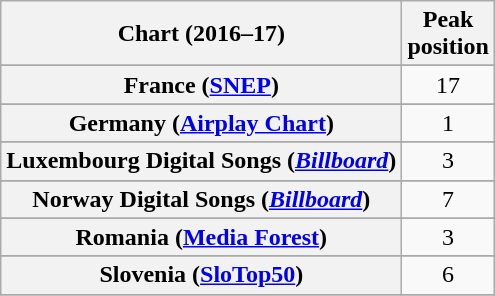<table class="wikitable sortable plainrowheaders" style="text-align:center">
<tr>
<th>Chart (2016–17)</th>
<th>Peak<br> position</th>
</tr>
<tr>
</tr>
<tr>
</tr>
<tr>
</tr>
<tr>
<th scope="row">France (<a href='#'>SNEP</a>)</th>
<td>17</td>
</tr>
<tr>
</tr>
<tr>
<th scope="row">Germany (<a href='#'>Airplay Chart</a>)</th>
<td>1</td>
</tr>
<tr>
</tr>
<tr>
</tr>
<tr>
<th scope="row">Luxembourg Digital Songs (<em><a href='#'>Billboard</a></em>)</th>
<td>3</td>
</tr>
<tr>
</tr>
<tr>
</tr>
<tr>
<th scope="row">Norway Digital Songs (<em><a href='#'>Billboard</a></em>)</th>
<td>7</td>
</tr>
<tr>
</tr>
<tr>
<th scope="row">Romania (<a href='#'>Media Forest</a>)</th>
<td>3</td>
</tr>
<tr>
</tr>
<tr>
</tr>
<tr>
<th scope="row">Slovenia (<a href='#'>SloTop50</a>)</th>
<td>6</td>
</tr>
<tr>
</tr>
</table>
